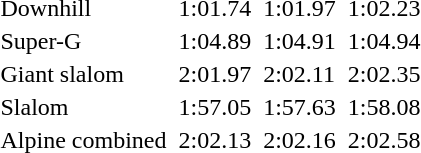<table>
<tr>
<td>Downhill<br></td>
<td></td>
<td>1:01.74</td>
<td></td>
<td>1:01.97</td>
<td></td>
<td>1:02.23</td>
</tr>
<tr>
<td>Super-G<br></td>
<td></td>
<td>1:04.89</td>
<td></td>
<td>1:04.91</td>
<td></td>
<td>1:04.94</td>
</tr>
<tr>
<td>Giant slalom<br></td>
<td></td>
<td>2:01.97</td>
<td></td>
<td>2:02.11</td>
<td></td>
<td>2:02.35</td>
</tr>
<tr>
<td>Slalom<br></td>
<td></td>
<td>1:57.05</td>
<td></td>
<td>1:57.63</td>
<td></td>
<td>1:58.08</td>
</tr>
<tr>
<td>Alpine combined<br></td>
<td></td>
<td>2:02.13</td>
<td></td>
<td>2:02.16</td>
<td></td>
<td>2:02.58</td>
</tr>
</table>
